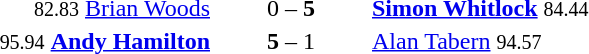<table style="text-align:center">
<tr>
<th width=223></th>
<th width=100></th>
<th width=223></th>
</tr>
<tr>
<td align=right><small>82.83</small> <a href='#'>Brian Woods</a> </td>
<td>0 – <strong>5</strong></td>
<td align=left> <strong><a href='#'>Simon Whitlock</a></strong> <small>84.44</small></td>
</tr>
<tr>
<td align=right><small>95.94</small> <strong><a href='#'>Andy Hamilton</a></strong> </td>
<td><strong>5</strong> – 1</td>
<td align=left> <a href='#'>Alan Tabern</a> <small>94.57</small></td>
</tr>
</table>
